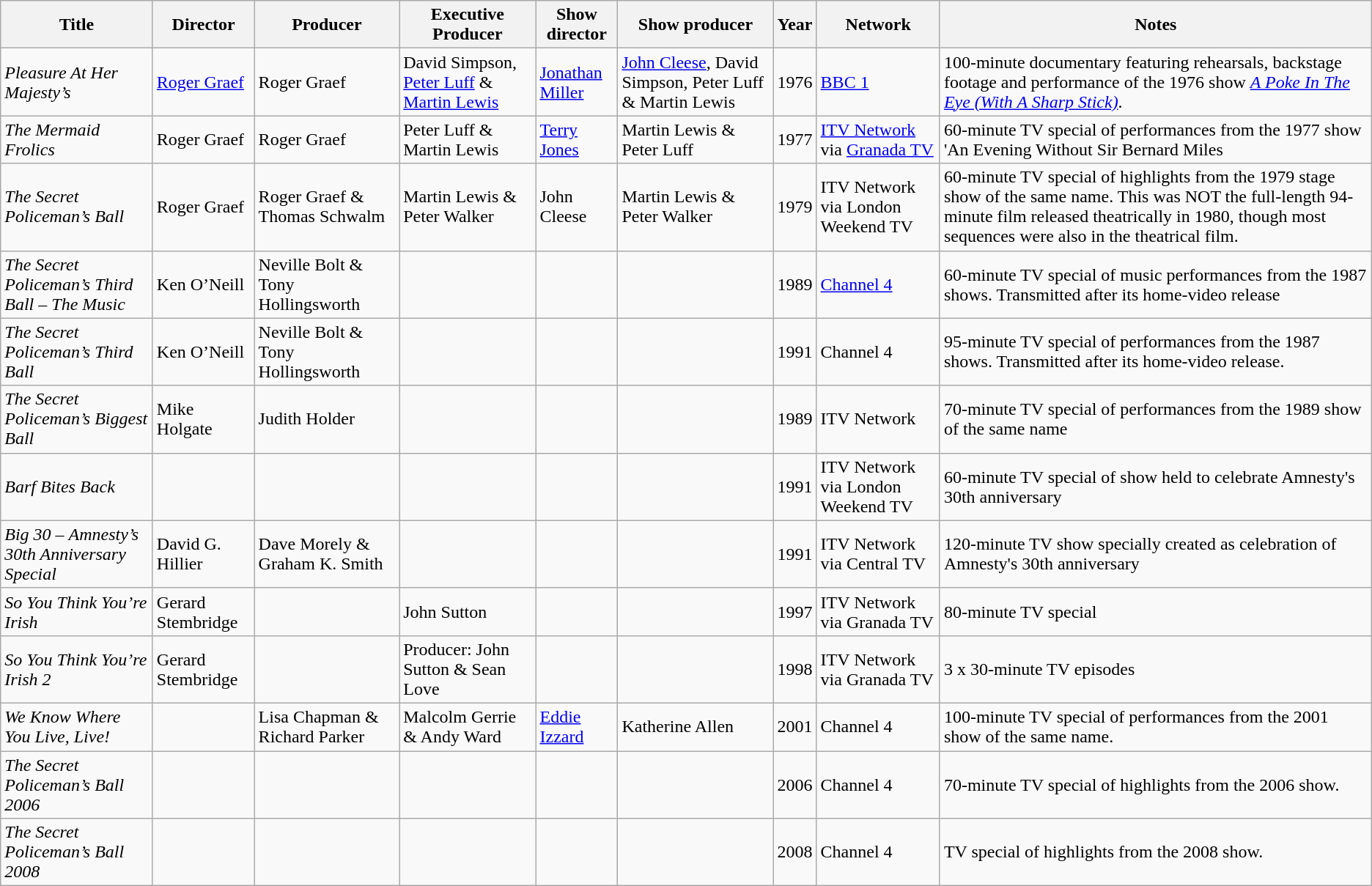<table class="wikitable">
<tr>
<th>Title</th>
<th>Director</th>
<th>Producer</th>
<th>Executive Producer</th>
<th>Show director</th>
<th>Show producer</th>
<th>Year</th>
<th>Network</th>
<th>Notes</th>
</tr>
<tr>
<td><em>Pleasure At Her Majesty’s</em></td>
<td><a href='#'>Roger Graef</a></td>
<td>Roger Graef</td>
<td>David Simpson, <a href='#'>Peter Luff</a> & <a href='#'>Martin Lewis</a></td>
<td><a href='#'>Jonathan Miller</a></td>
<td><a href='#'>John Cleese</a>, David Simpson, Peter Luff & Martin Lewis</td>
<td>1976</td>
<td><a href='#'>BBC 1</a></td>
<td>100-minute documentary featuring rehearsals, backstage footage and performance of the 1976 show <em><a href='#'>A Poke In The Eye (With A Sharp Stick)</a></em>.</td>
</tr>
<tr>
<td><em>The Mermaid Frolics</em></td>
<td>Roger Graef</td>
<td>Roger Graef</td>
<td>Peter Luff & Martin Lewis</td>
<td><a href='#'>Terry Jones</a></td>
<td>Martin Lewis & Peter Luff</td>
<td>1977</td>
<td><a href='#'>ITV Network</a> via <a href='#'>Granada TV</a></td>
<td>60-minute TV special of performances from the 1977 show 'An Evening Without Sir Bernard Miles</td>
</tr>
<tr>
<td><em>The Secret Policeman’s Ball</em></td>
<td>Roger Graef</td>
<td>Roger Graef & Thomas Schwalm</td>
<td>Martin Lewis & Peter Walker</td>
<td>John Cleese</td>
<td>Martin Lewis & Peter Walker</td>
<td>1979</td>
<td>ITV Network via London Weekend TV</td>
<td>60-minute TV special of highlights from the 1979 stage show of the same name.  This was NOT the full-length 94-minute film released theatrically in 1980, though most sequences were also in the theatrical film.</td>
</tr>
<tr>
<td><em>The Secret Policeman’s Third Ball – The Music</em></td>
<td>Ken O’Neill</td>
<td>Neville Bolt & Tony Hollingsworth</td>
<td></td>
<td></td>
<td></td>
<td>1989</td>
<td><a href='#'>Channel 4</a></td>
<td>60-minute TV special of music performances from the 1987 shows. Transmitted after its home-video release</td>
</tr>
<tr>
<td><em>The Secret Policeman’s Third Ball</em></td>
<td>Ken O’Neill</td>
<td>Neville Bolt & Tony Hollingsworth</td>
<td></td>
<td></td>
<td></td>
<td>1991</td>
<td>Channel 4</td>
<td>95-minute TV special of performances from the 1987 shows. Transmitted after its home-video release.</td>
</tr>
<tr>
<td><em>The Secret Policeman’s Biggest Ball</em></td>
<td>Mike Holgate</td>
<td>Judith Holder</td>
<td></td>
<td></td>
<td></td>
<td>1989</td>
<td>ITV Network</td>
<td>70-minute TV special of performances from the 1989 show of the same name</td>
</tr>
<tr>
<td><em>Barf Bites Back</em></td>
<td></td>
<td></td>
<td></td>
<td></td>
<td></td>
<td>1991</td>
<td>ITV Network via London Weekend TV</td>
<td>60-minute TV special of show held to celebrate Amnesty's 30th anniversary</td>
</tr>
<tr>
<td><em>Big 30</em> – <em>Amnesty’s 30th Anniversary Special</em></td>
<td>David G. Hillier</td>
<td>Dave Morely & Graham K. Smith</td>
<td></td>
<td></td>
<td></td>
<td>1991</td>
<td>ITV Network via Central TV</td>
<td>120-minute TV show specially created as celebration of Amnesty's 30th anniversary</td>
</tr>
<tr>
<td><em>So You Think You’re Irish</em></td>
<td>Gerard Stembridge</td>
<td></td>
<td>John Sutton</td>
<td></td>
<td></td>
<td>1997</td>
<td>ITV Network via Granada TV</td>
<td>80-minute TV special</td>
</tr>
<tr>
<td><em>So You Think You’re Irish 2</em></td>
<td>Gerard Stembridge</td>
<td></td>
<td>Producer: John Sutton & Sean Love</td>
<td></td>
<td></td>
<td>1998</td>
<td>ITV Network via Granada TV</td>
<td>3 x 30-minute TV episodes</td>
</tr>
<tr>
<td><em>We Know Where You Live, Live!</em></td>
<td></td>
<td>Lisa Chapman & Richard Parker</td>
<td>Malcolm Gerrie & Andy Ward</td>
<td><a href='#'>Eddie Izzard</a></td>
<td>Katherine Allen</td>
<td>2001</td>
<td>Channel 4</td>
<td>100-minute TV special of performances from the 2001 show of the same name.</td>
</tr>
<tr>
<td><em>The Secret Policeman’s Ball 2006</em></td>
<td></td>
<td></td>
<td></td>
<td></td>
<td></td>
<td>2006</td>
<td>Channel 4</td>
<td>70-minute TV special of highlights from the 2006 show.</td>
</tr>
<tr>
<td><em>The Secret Policeman’s Ball 2008</em></td>
<td></td>
<td></td>
<td></td>
<td></td>
<td></td>
<td>2008</td>
<td>Channel 4</td>
<td>TV special of highlights from the 2008 show.</td>
</tr>
</table>
